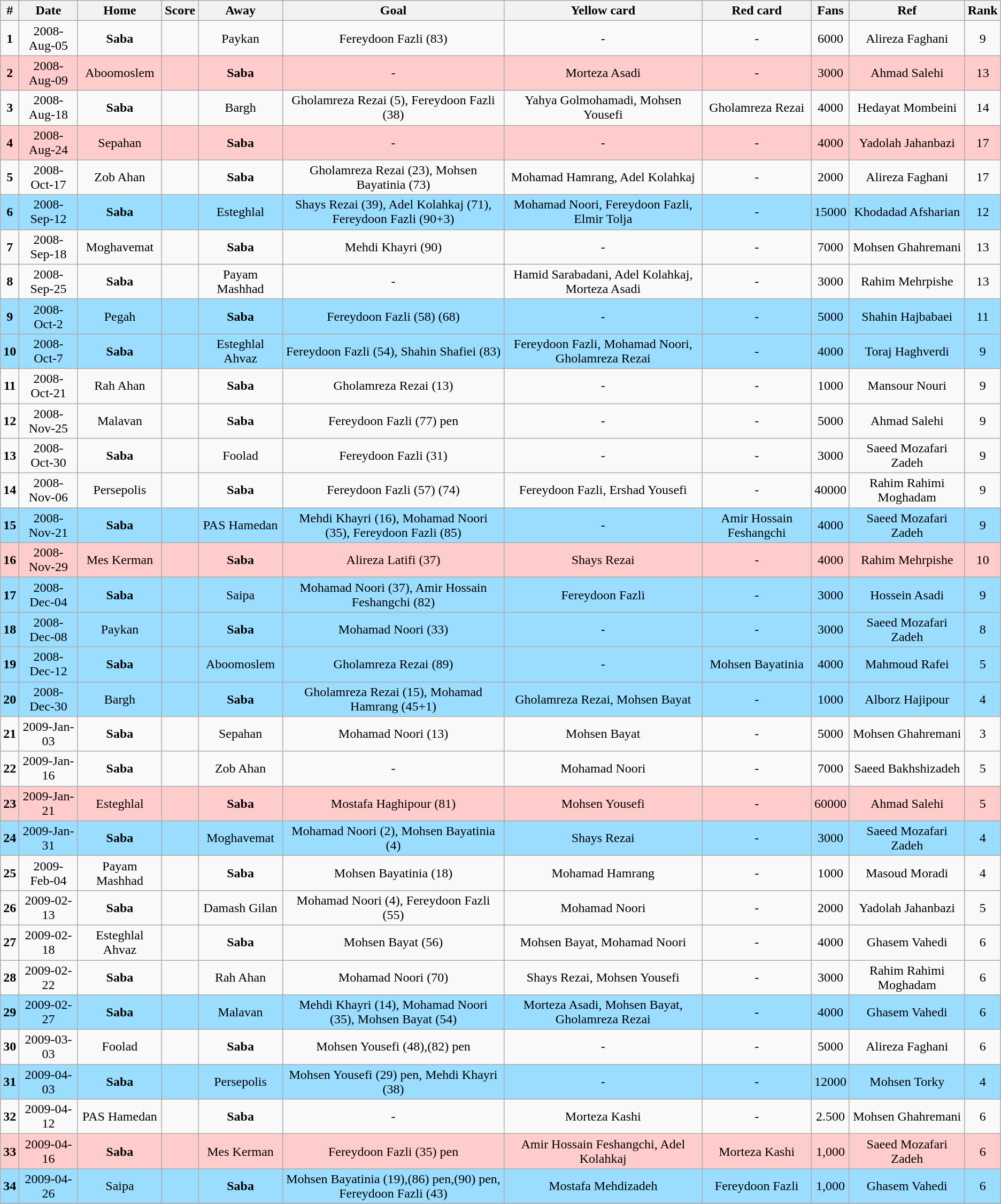<table class="wikitable" style="text-align:center">
<tr>
<th>#</th>
<th>Date</th>
<th>Home</th>
<th>Score</th>
<th>Away</th>
<th>Goal </th>
<th>Yellow card </th>
<th>Red card </th>
<th>Fans</th>
<th>Ref</th>
<th>Rank</th>
</tr>
<tr>
<td><strong>1</strong></td>
<td>2008-Aug-05</td>
<td><strong>Saba</strong></td>
<td></td>
<td>Paykan</td>
<td>Fereydoon Fazli (83)</td>
<td>-</td>
<td>-</td>
<td>6000</td>
<td>Alireza Faghani</td>
<td>9</td>
</tr>
<tr style="background:#FFCCCC;">
<td><strong>2</strong></td>
<td>2008-Aug-09</td>
<td>Aboomoslem</td>
<td></td>
<td><strong>Saba</strong></td>
<td>-</td>
<td>Morteza Asadi</td>
<td>-</td>
<td>3000</td>
<td>Ahmad Salehi</td>
<td>13</td>
</tr>
<tr>
<td><strong>3</strong></td>
<td>2008-Aug-18</td>
<td><strong>Saba</strong></td>
<td></td>
<td>Bargh</td>
<td>Gholamreza Rezai (5), Fereydoon Fazli (38)</td>
<td>Yahya Golmohamadi, Mohsen Yousefi</td>
<td>Gholamreza Rezai</td>
<td>4000</td>
<td>Hedayat Mombeini</td>
<td>14</td>
</tr>
<tr style="background:#FFCCCC;">
<td><strong>4</strong></td>
<td>2008-Aug-24</td>
<td>Sepahan</td>
<td></td>
<td><strong>Saba</strong></td>
<td>-</td>
<td>-</td>
<td>-</td>
<td>4000</td>
<td>Yadolah Jahanbazi</td>
<td>17</td>
</tr>
<tr>
<td><strong>5</strong></td>
<td>2008-Oct-17</td>
<td>Zob Ahan</td>
<td></td>
<td><strong>Saba</strong></td>
<td>Gholamreza Rezai (23), Mohsen Bayatinia (73)</td>
<td>Mohamad Hamrang, Adel Kolahkaj</td>
<td>-</td>
<td>2000</td>
<td>Alireza Faghani</td>
<td>17</td>
</tr>
<tr style="background: #9BDDFF;">
<td><strong>6</strong></td>
<td>2008-Sep-12</td>
<td><strong>Saba</strong></td>
<td></td>
<td>Esteghlal</td>
<td>Shays Rezai (39), Adel Kolahkaj (71), Fereydoon Fazli (90+3)</td>
<td>Mohamad Noori, Fereydoon Fazli, Elmir Tolja</td>
<td>-</td>
<td>15000</td>
<td>Khodadad Afsharian</td>
<td>12</td>
</tr>
<tr>
<td><strong>7</strong></td>
<td>2008-Sep-18</td>
<td>Moghavemat</td>
<td></td>
<td><strong>Saba</strong></td>
<td>Mehdi Khayri (90)</td>
<td>-</td>
<td>-</td>
<td>7000</td>
<td>Mohsen Ghahremani</td>
<td>13</td>
</tr>
<tr>
<td><strong>8</strong></td>
<td>2008-Sep-25</td>
<td><strong>Saba</strong></td>
<td></td>
<td>Payam Mashhad</td>
<td>-</td>
<td>Hamid Sarabadani, Adel Kolahkaj, Morteza Asadi</td>
<td>-</td>
<td>3000</td>
<td>Rahim Mehrpishe</td>
<td>13</td>
</tr>
<tr style="background: #9BDDFF;">
<td><strong>9</strong></td>
<td>2008-Oct-2</td>
<td>Pegah</td>
<td></td>
<td><strong>Saba</strong></td>
<td>Fereydoon Fazli (58) (68)</td>
<td>-</td>
<td>-</td>
<td>5000</td>
<td>Shahin Hajbabaei</td>
<td>11</td>
</tr>
<tr style="background: #9BDDFF;">
<td><strong>10</strong></td>
<td>2008-Oct-7</td>
<td><strong>Saba</strong></td>
<td></td>
<td>Esteghlal Ahvaz</td>
<td>Fereydoon Fazli (54), Shahin Shafiei (83)</td>
<td>Fereydoon Fazli, Mohamad Noori, Gholamreza Rezai</td>
<td>-</td>
<td>4000</td>
<td>Toraj Haghverdi</td>
<td>9</td>
</tr>
<tr>
<td><strong>11</strong></td>
<td>2008-Oct-21</td>
<td>Rah Ahan</td>
<td></td>
<td><strong>Saba</strong></td>
<td>Gholamreza Rezai (13)</td>
<td>-</td>
<td>-</td>
<td>1000</td>
<td>Mansour Nouri</td>
<td>9</td>
</tr>
<tr>
<td><strong>12</strong></td>
<td>2008-Nov-25</td>
<td>Malavan</td>
<td></td>
<td><strong>Saba</strong></td>
<td>Fereydoon Fazli (77) pen</td>
<td>-</td>
<td>-</td>
<td>5000</td>
<td>Ahmad Salehi</td>
<td>9</td>
</tr>
<tr>
<td><strong>13</strong></td>
<td>2008-Oct-30</td>
<td><strong>Saba</strong></td>
<td></td>
<td>Foolad</td>
<td>Fereydoon Fazli (31)</td>
<td>-</td>
<td>-</td>
<td>3000</td>
<td>Saeed Mozafari Zadeh</td>
<td>9</td>
</tr>
<tr>
<td><strong>14</strong></td>
<td>2008-Nov-06</td>
<td>Persepolis</td>
<td></td>
<td><strong>Saba</strong></td>
<td>Fereydoon Fazli (57) (74)</td>
<td>Fereydoon Fazli, Ershad Yousefi</td>
<td>-</td>
<td>40000</td>
<td>Rahim Rahimi Moghadam</td>
<td>9</td>
</tr>
<tr style="background: #9BDDFF;">
<td><strong>15</strong></td>
<td>2008-Nov-21</td>
<td><strong>Saba</strong></td>
<td></td>
<td>PAS Hamedan</td>
<td>Mehdi Khayri (16), Mohamad Noori (35), Fereydoon Fazli (85)</td>
<td>-</td>
<td>Amir Hossain Feshangchi</td>
<td>4000</td>
<td>Saeed Mozafari Zadeh</td>
<td>9</td>
</tr>
<tr style="background:#FFCCCC;">
<td><strong>16</strong></td>
<td>2008-Nov-29</td>
<td>Mes Kerman</td>
<td></td>
<td><strong>Saba</strong></td>
<td>Alireza Latifi (37)</td>
<td>Shays Rezai</td>
<td>-</td>
<td>4000</td>
<td>Rahim Mehrpishe</td>
<td>10</td>
</tr>
<tr style="background: #9BDDFF;">
<td><strong>17</strong></td>
<td>2008-Dec-04</td>
<td><strong>Saba</strong></td>
<td></td>
<td>Saipa</td>
<td>Mohamad Noori (37), Amir Hossain Feshangchi (82)</td>
<td>Fereydoon Fazli</td>
<td>-</td>
<td>3000</td>
<td>Hossein Asadi</td>
<td>9</td>
</tr>
<tr style="background: #9BDDFF;">
<td><strong>18</strong></td>
<td>2008-Dec-08</td>
<td>Paykan</td>
<td></td>
<td><strong>Saba</strong></td>
<td>Mohamad Noori (33)</td>
<td>-</td>
<td>-</td>
<td>3000</td>
<td>Saeed Mozafari Zadeh</td>
<td>8</td>
</tr>
<tr style="background: #9BDDFF;">
<td><strong>19</strong></td>
<td>2008-Dec-12</td>
<td><strong>Saba</strong></td>
<td></td>
<td>Aboomoslem</td>
<td>Gholamreza Rezai (89)</td>
<td>-</td>
<td>Mohsen Bayatinia</td>
<td>4000</td>
<td>Mahmoud Rafei</td>
<td>5</td>
</tr>
<tr style="background: #9BDDFF;">
<td><strong>20</strong></td>
<td>2008-Dec-30</td>
<td>Bargh</td>
<td></td>
<td><strong>Saba</strong></td>
<td>Gholamreza Rezai (15), Mohamad Hamrang (45+1)</td>
<td>Gholamreza Rezai, Mohsen Bayat</td>
<td>-</td>
<td>1000</td>
<td>Alborz Hajipour</td>
<td>4</td>
</tr>
<tr>
<td><strong>21</strong></td>
<td>2009-Jan-03</td>
<td><strong>Saba</strong></td>
<td></td>
<td>Sepahan</td>
<td>Mohamad Noori (13)</td>
<td>Mohsen Bayat</td>
<td>-</td>
<td>5000</td>
<td>Mohsen Ghahremani</td>
<td>3</td>
</tr>
<tr>
<td><strong>22</strong></td>
<td>2009-Jan-16</td>
<td><strong>Saba</strong></td>
<td></td>
<td>Zob Ahan</td>
<td>-</td>
<td>Mohamad Noori</td>
<td>-</td>
<td>7000</td>
<td>Saeed Bakhshizadeh</td>
<td>5</td>
</tr>
<tr style="background:#FFCCCC;">
<td><strong>23</strong></td>
<td>2009-Jan-21</td>
<td>Esteghlal</td>
<td></td>
<td><strong>Saba</strong></td>
<td>Mostafa Haghipour (81)</td>
<td>Mohsen Yousefi</td>
<td>-</td>
<td>60000</td>
<td>Ahmad Salehi</td>
<td>5</td>
</tr>
<tr style="background: #9BDDFF;">
<td><strong>24</strong></td>
<td>2009-Jan-31</td>
<td><strong>Saba</strong></td>
<td></td>
<td>Moghavemat</td>
<td>Mohamad Noori (2), Mohsen Bayatinia (4)</td>
<td>Shays Rezai</td>
<td>-</td>
<td>3000</td>
<td>Saeed Mozafari Zadeh</td>
<td>4</td>
</tr>
<tr>
<td><strong>25</strong></td>
<td>2009-Feb-04</td>
<td>Payam Mashhad</td>
<td></td>
<td><strong>Saba</strong></td>
<td>Mohsen Bayatinia (18)</td>
<td>Mohamad Hamrang</td>
<td>-</td>
<td>1000</td>
<td>Masoud Moradi</td>
<td>4</td>
</tr>
<tr>
<td><strong>26</strong></td>
<td>2009-02-13</td>
<td><strong>Saba</strong></td>
<td></td>
<td>Damash Gilan</td>
<td>Mohamad Noori (4), Fereydoon Fazli (55)</td>
<td>Mohamad Noori</td>
<td>-</td>
<td>2000</td>
<td>Yadolah Jahanbazi</td>
<td>5</td>
</tr>
<tr>
<td><strong>27</strong></td>
<td>2009-02-18</td>
<td>Esteghlal Ahvaz</td>
<td></td>
<td><strong>Saba</strong></td>
<td>Mohsen Bayat (56)</td>
<td>Mohsen Bayat, Mohamad Noori</td>
<td>-</td>
<td>4000</td>
<td>Ghasem Vahedi</td>
<td>6</td>
</tr>
<tr>
<td><strong>28</strong></td>
<td>2009-02-22</td>
<td><strong>Saba</strong></td>
<td></td>
<td>Rah Ahan</td>
<td>Mohamad Noori (70)</td>
<td>Shays Rezai, Mohsen Yousefi</td>
<td>-</td>
<td>3000</td>
<td>Rahim Rahimi Moghadam</td>
<td>6</td>
</tr>
<tr style="background: #9BDDFF;">
<td><strong>29</strong></td>
<td>2009-02-27</td>
<td><strong>Saba</strong></td>
<td></td>
<td>Malavan</td>
<td>Mehdi Khayri (14), Mohamad Noori (35), Mohsen Bayat (54)</td>
<td>Morteza Asadi, Mohsen Bayat, Gholamreza Rezai</td>
<td>-</td>
<td>4000</td>
<td>Ghasem Vahedi</td>
<td>6</td>
</tr>
<tr>
<td><strong>30</strong></td>
<td>2009-03-03</td>
<td>Foolad</td>
<td></td>
<td><strong>Saba</strong></td>
<td>Mohsen Yousefi (48),(82) pen</td>
<td>-</td>
<td>-</td>
<td>5000</td>
<td>Alireza Faghani</td>
<td>6</td>
</tr>
<tr style="background: #9BDDFF;">
<td><strong>31</strong></td>
<td>2009-04-03</td>
<td><strong>Saba</strong></td>
<td></td>
<td>Persepolis</td>
<td>Mohsen Yousefi (29) pen, Mehdi Khayri (38)</td>
<td>-</td>
<td>-</td>
<td>12000</td>
<td>Mohsen Torky</td>
<td>4</td>
</tr>
<tr>
<td><strong>32</strong></td>
<td>2009-04-12</td>
<td>PAS Hamedan</td>
<td></td>
<td><strong>Saba</strong></td>
<td>-</td>
<td>Morteza Kashi</td>
<td>-</td>
<td>2.500</td>
<td>Mohsen Ghahremani</td>
<td>6</td>
</tr>
<tr style="background:#FFCCCC;">
<td><strong>33</strong></td>
<td>2009-04-16</td>
<td><strong>Saba</strong></td>
<td></td>
<td>Mes Kerman</td>
<td>Fereydoon Fazli (35) pen</td>
<td>Amir Hossain Feshangchi, Adel Kolahkaj</td>
<td>Morteza Kashi</td>
<td>1,000</td>
<td>Saeed Mozafari Zadeh</td>
<td>6</td>
</tr>
<tr style="background: #9BDDFF;">
<td><strong>34</strong></td>
<td>2009-04-26</td>
<td>Saipa</td>
<td></td>
<td><strong>Saba</strong></td>
<td>Mohsen Bayatinia (19),(86) pen,(90) pen, Fereydoon Fazli (43)</td>
<td>Mostafa Mehdizadeh</td>
<td>Fereydoon Fazli</td>
<td>1,000</td>
<td>Ghasem Vahedi</td>
<td>6</td>
</tr>
<tr>
</tr>
</table>
